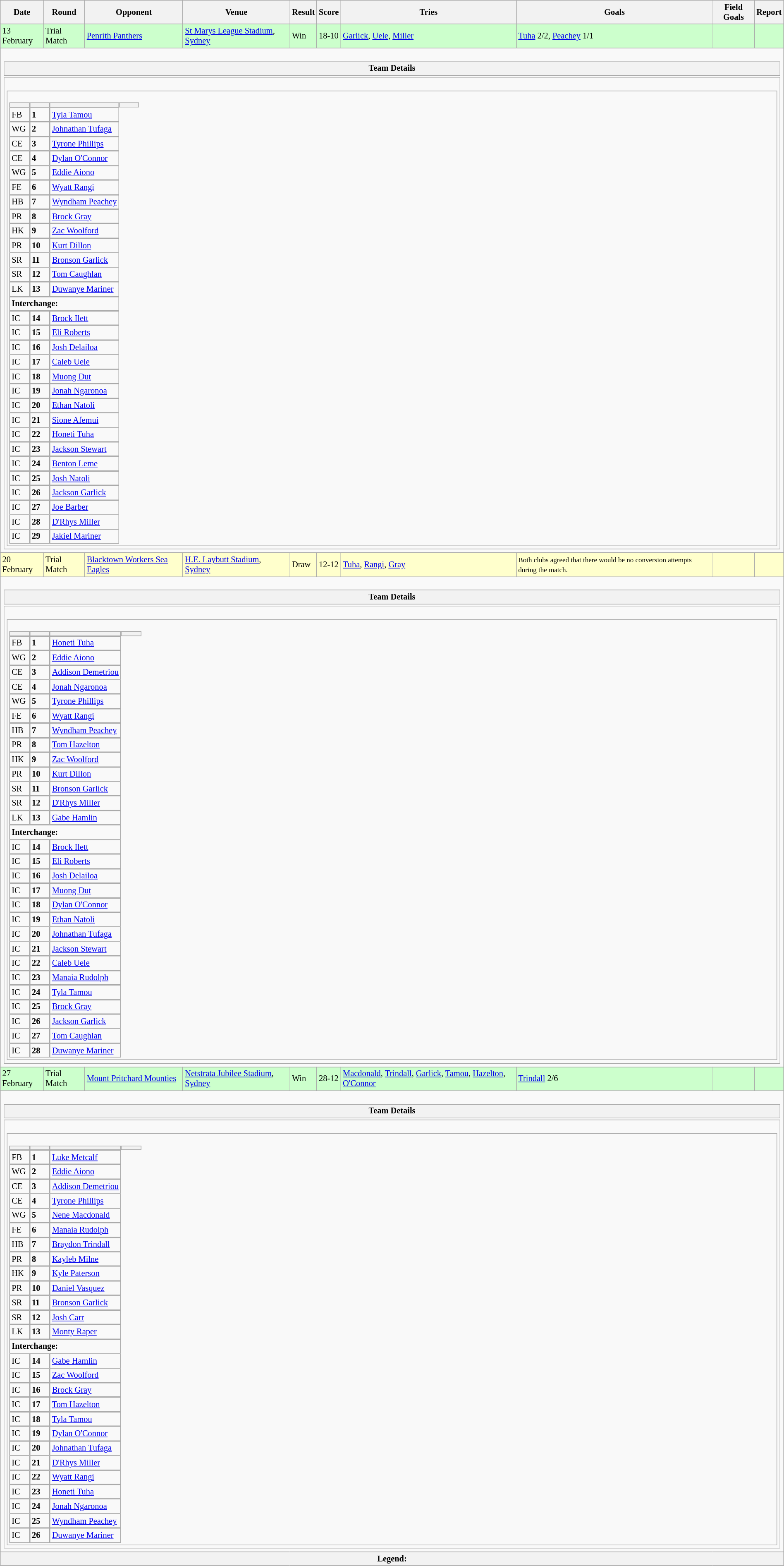<table class="wikitable"  style="font-size:85%; width:100%;">
<tr>
<th>Date</th>
<th>Round</th>
<th>Opponent</th>
<th>Venue</th>
<th>Result</th>
<th>Score</th>
<th>Tries</th>
<th>Goals</th>
<th>Field Goals</th>
<th>Report</th>
</tr>
<tr style="background:#cfc;">
<td>13 February</td>
<td>Trial Match</td>
<td> <a href='#'>Penrith Panthers</a></td>
<td><a href='#'>St Marys League Stadium</a>, <a href='#'>Sydney</a></td>
<td>Win</td>
<td>18-10</td>
<td><a href='#'>Garlick</a>, <a href='#'>Uele</a>, <a href='#'>Miller</a></td>
<td><a href='#'>Tuha</a> 2/2, <a href='#'>Peachey</a> 1/1</td>
<td></td>
<td></td>
</tr>
<tr>
<td colspan="10"><br><table class="mw-collapsible mw-collapsed" width="100%" border="0">
<tr>
<th>Team Details</th>
</tr>
<tr>
<td><br><table width="100%">
<tr>
<td width="50%" valign="top"><br><table cellpadding="0" cellspacing="0">
<tr>
<th width="25"></th>
<th width="25"></th>
<th></th>
<th width="25"></th>
</tr>
<tr>
<td>FB</td>
<td><strong>1</strong></td>
<td><a href='#'>Tyla Tamou</a></td>
</tr>
<tr>
<td>WG</td>
<td><strong>2</strong></td>
<td><a href='#'>Johnathan Tufaga</a></td>
</tr>
<tr>
<td>CE</td>
<td><strong>3</strong></td>
<td><a href='#'>Tyrone Phillips</a></td>
</tr>
<tr>
<td>CE</td>
<td><strong>4</strong></td>
<td><a href='#'>Dylan O'Connor</a></td>
</tr>
<tr>
<td>WG</td>
<td><strong>5</strong></td>
<td><a href='#'>Eddie Aiono</a></td>
</tr>
<tr>
<td>FE</td>
<td><strong>6</strong></td>
<td><a href='#'>Wyatt Rangi</a></td>
</tr>
<tr>
<td>HB</td>
<td><strong>7</strong></td>
<td><a href='#'>Wyndham Peachey</a></td>
</tr>
<tr>
<td>PR</td>
<td><strong>8</strong></td>
<td><a href='#'>Brock Gray</a></td>
</tr>
<tr>
<td>HK</td>
<td><strong>9</strong></td>
<td><a href='#'>Zac Woolford</a></td>
</tr>
<tr>
<td>PR</td>
<td><strong>10</strong></td>
<td><a href='#'>Kurt Dillon</a></td>
</tr>
<tr>
<td>SR</td>
<td><strong>11</strong></td>
<td><a href='#'>Bronson Garlick</a></td>
</tr>
<tr>
<td>SR</td>
<td><strong>12</strong></td>
<td><a href='#'>Tom Caughlan</a></td>
</tr>
<tr>
<td>LK</td>
<td><strong>13</strong></td>
<td><a href='#'>Duwanye Mariner</a></td>
</tr>
<tr>
<td colspan="3"><strong>Interchange:</strong></td>
</tr>
<tr>
<td>IC</td>
<td><strong>14</strong></td>
<td><a href='#'>Brock Ilett</a></td>
</tr>
<tr>
<td>IC</td>
<td><strong>15</strong></td>
<td><a href='#'>Eli Roberts</a></td>
</tr>
<tr>
<td>IC</td>
<td><strong>16</strong></td>
<td><a href='#'>Josh Delailoa</a></td>
</tr>
<tr>
<td>IC</td>
<td><strong>17</strong></td>
<td><a href='#'>Caleb Uele</a></td>
</tr>
<tr>
<td>IC</td>
<td><strong>18</strong></td>
<td><a href='#'>Muong Dut</a></td>
</tr>
<tr>
<td>IC</td>
<td><strong>19</strong></td>
<td><a href='#'>Jonah Ngaronoa</a></td>
</tr>
<tr>
<td>IC</td>
<td><strong>20</strong></td>
<td><a href='#'>Ethan Natoli</a></td>
</tr>
<tr>
<td>IC</td>
<td><strong>21</strong></td>
<td><a href='#'>Sione Afemui</a></td>
</tr>
<tr>
<td>IC</td>
<td><strong>22</strong></td>
<td><a href='#'>Honeti Tuha</a></td>
</tr>
<tr>
<td>IC</td>
<td><strong>23</strong></td>
<td><a href='#'>Jackson Stewart</a></td>
</tr>
<tr>
<td>IC</td>
<td><strong>24</strong></td>
<td><a href='#'>Benton Leme</a></td>
</tr>
<tr>
<td>IC</td>
<td><strong>25</strong></td>
<td><a href='#'>Josh Natoli</a></td>
</tr>
<tr>
<td>IC</td>
<td><strong>26</strong></td>
<td><a href='#'>Jackson Garlick</a></td>
</tr>
<tr>
<td>IC</td>
<td><strong>27</strong></td>
<td><a href='#'>Joe Barber</a></td>
</tr>
<tr>
<td>IC</td>
<td><strong>28</strong></td>
<td><a href='#'>D'Rhys Miller</a></td>
</tr>
<tr>
<td>IC</td>
<td><strong>29</strong></td>
<td><a href='#'>Jakiel Mariner</a></td>
</tr>
</table>
</td>
</tr>
</table>
</td>
</tr>
</table>
</td>
</tr>
<tr style="background:#ffc;">
<td>20 February</td>
<td>Trial Match</td>
<td> <a href='#'>Blacktown Workers Sea Eagles</a></td>
<td><a href='#'>H.E. Laybutt Stadium</a>, <a href='#'>Sydney</a></td>
<td>Draw</td>
<td>12-12</td>
<td><a href='#'>Tuha</a>, <a href='#'>Rangi</a>, <a href='#'>Gray</a></td>
<td><small>Both clubs agreed that there would be no conversion attempts during the match.</small></td>
<td></td>
<td></td>
</tr>
<tr>
<td colspan="10"><br><table class="mw-collapsible mw-collapsed" width="100%" border="0">
<tr>
<th>Team Details</th>
</tr>
<tr>
<td><br><table width="100%">
<tr>
<td width="50%" valign="top"><br><table cellpadding="0" cellspacing="0">
<tr>
<th width="25"></th>
<th width="25"></th>
<th></th>
<th width="25"></th>
</tr>
<tr>
<td>FB</td>
<td><strong>1</strong></td>
<td><a href='#'>Honeti Tuha</a></td>
</tr>
<tr>
<td>WG</td>
<td><strong>2</strong></td>
<td><a href='#'>Eddie Aiono</a></td>
</tr>
<tr>
<td>CE</td>
<td><strong>3</strong></td>
<td><a href='#'>Addison Demetriou</a></td>
</tr>
<tr>
<td>CE</td>
<td><strong>4</strong></td>
<td><a href='#'>Jonah Ngaronoa</a></td>
</tr>
<tr>
<td>WG</td>
<td><strong>5</strong></td>
<td><a href='#'>Tyrone Phillips</a></td>
</tr>
<tr>
<td>FE</td>
<td><strong>6</strong></td>
<td><a href='#'>Wyatt Rangi</a></td>
</tr>
<tr>
<td>HB</td>
<td><strong>7</strong></td>
<td><a href='#'>Wyndham Peachey</a></td>
</tr>
<tr>
<td>PR</td>
<td><strong>8</strong></td>
<td><a href='#'>Tom Hazelton</a></td>
</tr>
<tr>
<td>HK</td>
<td><strong>9</strong></td>
<td><a href='#'>Zac Woolford</a></td>
</tr>
<tr>
<td>PR</td>
<td><strong>10</strong></td>
<td><a href='#'>Kurt Dillon</a></td>
</tr>
<tr>
<td>SR</td>
<td><strong>11</strong></td>
<td><a href='#'>Bronson Garlick</a></td>
</tr>
<tr>
<td>SR</td>
<td><strong>12</strong></td>
<td><a href='#'>D'Rhys Miller</a></td>
</tr>
<tr>
<td>LK</td>
<td><strong>13</strong></td>
<td><a href='#'>Gabe Hamlin</a></td>
</tr>
<tr>
<td colspan="3"><strong>Interchange:</strong></td>
</tr>
<tr>
<td>IC</td>
<td><strong>14</strong></td>
<td><a href='#'>Brock Ilett</a></td>
</tr>
<tr>
<td>IC</td>
<td><strong>15</strong></td>
<td><a href='#'>Eli Roberts</a></td>
</tr>
<tr>
<td>IC</td>
<td><strong>16</strong></td>
<td><a href='#'>Josh Delailoa</a></td>
</tr>
<tr>
<td>IC</td>
<td><strong>17</strong></td>
<td><a href='#'>Muong Dut</a></td>
</tr>
<tr>
<td>IC</td>
<td><strong>18</strong></td>
<td><a href='#'>Dylan O'Connor</a></td>
</tr>
<tr>
<td>IC</td>
<td><strong>19</strong></td>
<td><a href='#'>Ethan Natoli</a></td>
</tr>
<tr>
<td>IC</td>
<td><strong>20</strong></td>
<td><a href='#'>Johnathan Tufaga</a></td>
</tr>
<tr>
<td>IC</td>
<td><strong>21</strong></td>
<td><a href='#'>Jackson Stewart</a></td>
</tr>
<tr>
<td>IC</td>
<td><strong>22</strong></td>
<td><a href='#'>Caleb Uele</a></td>
</tr>
<tr>
<td>IC</td>
<td><strong>23</strong></td>
<td><a href='#'>Manaia Rudolph</a></td>
</tr>
<tr>
<td>IC</td>
<td><strong>24</strong></td>
<td><a href='#'>Tyla Tamou</a></td>
</tr>
<tr>
<td>IC</td>
<td><strong>25</strong></td>
<td><a href='#'>Brock Gray</a></td>
</tr>
<tr>
<td>IC</td>
<td><strong>26</strong></td>
<td><a href='#'>Jackson Garlick</a></td>
</tr>
<tr>
<td>IC</td>
<td><strong>27</strong></td>
<td><a href='#'>Tom Caughlan</a></td>
</tr>
<tr>
<td>IC</td>
<td><strong>28</strong></td>
<td><a href='#'>Duwanye Mariner</a></td>
</tr>
</table>
</td>
</tr>
</table>
</td>
</tr>
</table>
</td>
</tr>
<tr style="background:#cfc;">
<td>27 February</td>
<td>Trial Match</td>
<td> <a href='#'>Mount Pritchard Mounties</a></td>
<td><a href='#'>Netstrata Jubilee Stadium</a>, <a href='#'>Sydney</a></td>
<td>Win</td>
<td>28-12</td>
<td><a href='#'>Macdonald</a>, <a href='#'>Trindall</a>, <a href='#'>Garlick</a>, <a href='#'>Tamou</a>, <a href='#'>Hazelton</a>, <a href='#'>O'Connor</a></td>
<td><a href='#'>Trindall</a> 2/6</td>
<td></td>
<td></td>
</tr>
<tr>
<td colspan="10"><br><table class="mw-collapsible mw-collapsed" width="100%" border="0">
<tr>
<th>Team Details</th>
</tr>
<tr>
<td><br><table width="100%">
<tr>
<td width="50%" valign="top"><br><table cellpadding="0" cellspacing="0">
<tr>
<th width="25"></th>
<th width="25"></th>
<th></th>
<th width="25"></th>
</tr>
<tr>
<td>FB</td>
<td><strong>1</strong></td>
<td><a href='#'>Luke Metcalf</a></td>
</tr>
<tr>
<td>WG</td>
<td><strong>2</strong></td>
<td><a href='#'>Eddie Aiono</a></td>
</tr>
<tr>
<td>CE</td>
<td><strong>3</strong></td>
<td><a href='#'>Addison Demetriou</a></td>
</tr>
<tr>
<td>CE</td>
<td><strong>4</strong></td>
<td><a href='#'>Tyrone Phillips</a></td>
</tr>
<tr>
<td>WG</td>
<td><strong>5</strong></td>
<td><a href='#'>Nene Macdonald</a></td>
</tr>
<tr>
<td>FE</td>
<td><strong>6</strong></td>
<td><a href='#'>Manaia Rudolph</a></td>
</tr>
<tr>
<td>HB</td>
<td><strong>7</strong></td>
<td><a href='#'>Braydon Trindall</a></td>
</tr>
<tr>
<td>PR</td>
<td><strong>8</strong></td>
<td><a href='#'>Kayleb Milne</a></td>
</tr>
<tr>
<td>HK</td>
<td><strong>9</strong></td>
<td><a href='#'>Kyle Paterson</a></td>
</tr>
<tr>
<td>PR</td>
<td><strong>10</strong></td>
<td><a href='#'>Daniel Vasquez</a></td>
</tr>
<tr>
<td>SR</td>
<td><strong>11</strong></td>
<td><a href='#'>Bronson Garlick</a></td>
</tr>
<tr>
<td>SR</td>
<td><strong>12</strong></td>
<td><a href='#'>Josh Carr</a></td>
</tr>
<tr>
<td>LK</td>
<td><strong>13</strong></td>
<td><a href='#'>Monty Raper</a></td>
</tr>
<tr>
<td colspan="3"><strong>Interchange:</strong></td>
</tr>
<tr>
<td>IC</td>
<td><strong>14</strong></td>
<td><a href='#'>Gabe Hamlin</a></td>
</tr>
<tr>
<td>IC</td>
<td><strong>15</strong></td>
<td><a href='#'>Zac Woolford</a></td>
</tr>
<tr>
<td>IC</td>
<td><strong>16</strong></td>
<td><a href='#'>Brock Gray</a></td>
</tr>
<tr>
<td>IC</td>
<td><strong>17</strong></td>
<td><a href='#'>Tom Hazelton</a></td>
</tr>
<tr>
<td>IC</td>
<td><strong>18</strong></td>
<td><a href='#'>Tyla Tamou</a></td>
</tr>
<tr>
<td>IC</td>
<td><strong>19</strong></td>
<td><a href='#'>Dylan O'Connor</a></td>
</tr>
<tr>
<td>IC</td>
<td><strong>20</strong></td>
<td><a href='#'>Johnathan Tufaga</a></td>
</tr>
<tr>
<td>IC</td>
<td><strong>21</strong></td>
<td><a href='#'>D'Rhys Miller</a></td>
</tr>
<tr>
<td>IC</td>
<td><strong>22</strong></td>
<td><a href='#'>Wyatt Rangi</a></td>
</tr>
<tr>
<td>IC</td>
<td><strong>23</strong></td>
<td><a href='#'>Honeti Tuha</a></td>
</tr>
<tr>
<td>IC</td>
<td><strong>24</strong></td>
<td><a href='#'>Jonah Ngaronoa</a></td>
</tr>
<tr>
<td>IC</td>
<td><strong>25</strong></td>
<td><a href='#'>Wyndham Peachey</a></td>
</tr>
<tr>
<td>IC</td>
<td><strong>26</strong></td>
<td><a href='#'>Duwanye Mariner</a></td>
</tr>
</table>
</td>
</tr>
</table>
</td>
</tr>
</table>
</td>
</tr>
<tr>
<th colspan="10"><strong>Legend</strong>:    </th>
</tr>
</table>
